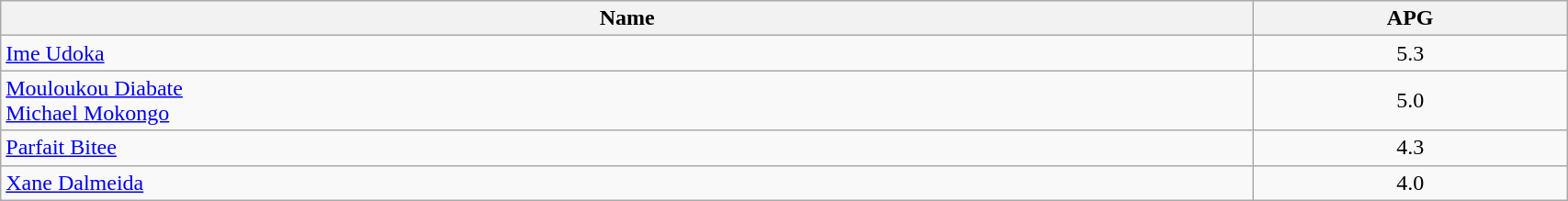<table class=wikitable width="90%">
<tr>
<th width="80%">Name</th>
<th width="20%">APG</th>
</tr>
<tr>
<td> <a href='#'>Ime Udoka</a></td>
<td align=center>5.3</td>
</tr>
<tr>
<td> <a href='#'>Mouloukou Diabate</a><br> <a href='#'>Michael Mokongo</a></td>
<td align=center>5.0</td>
</tr>
<tr>
<td> <a href='#'>Parfait Bitee</a></td>
<td align=center>4.3</td>
</tr>
<tr>
<td> <a href='#'>Xane Dalmeida</a></td>
<td align=center>4.0</td>
</tr>
</table>
